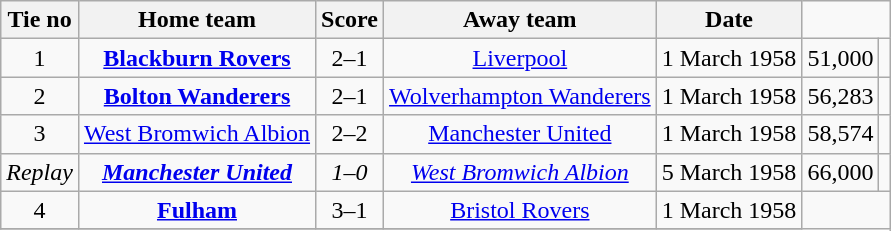<table class="wikitable" style="text-align: center">
<tr>
<th>Tie no</th>
<th>Home team</th>
<th>Score</th>
<th>Away team</th>
<th>Date</th>
</tr>
<tr>
<td>1</td>
<td><strong><a href='#'>Blackburn Rovers</a></strong></td>
<td>2–1</td>
<td><a href='#'>Liverpool</a></td>
<td>1 March 1958</td>
<td>51,000</td>
<td></td>
</tr>
<tr>
<td>2</td>
<td><strong><a href='#'>Bolton Wanderers</a></strong></td>
<td>2–1</td>
<td><a href='#'>Wolverhampton Wanderers</a></td>
<td>1 March 1958</td>
<td>56,283</td>
<td></td>
</tr>
<tr>
<td>3</td>
<td><a href='#'>West Bromwich Albion</a></td>
<td>2–2</td>
<td><a href='#'>Manchester United</a></td>
<td>1 March 1958</td>
<td>58,574</td>
<td></td>
</tr>
<tr>
<td><em>Replay</em></td>
<td><strong><em><a href='#'>Manchester United</a></em></strong></td>
<td><em>1–0</em></td>
<td><em><a href='#'>West Bromwich Albion</a></em></td>
<td>5 March 1958</td>
<td>66,000</td>
<td></td>
</tr>
<tr>
<td>4</td>
<td><strong><a href='#'>Fulham</a></strong></td>
<td>3–1</td>
<td><a href='#'>Bristol Rovers</a></td>
<td>1 March 1958</td>
</tr>
<tr>
</tr>
</table>
